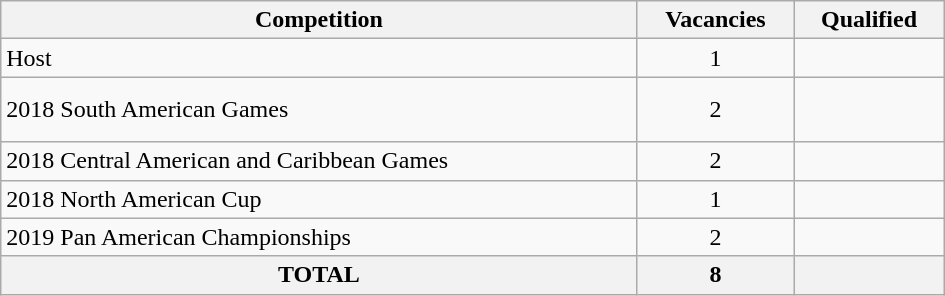<table class = "wikitable" width=630>
<tr>
<th>Competition</th>
<th>Vacancies</th>
<th>Qualified</th>
</tr>
<tr>
<td>Host</td>
<td align="center">1</td>
<td></td>
</tr>
<tr>
<td>2018 South American Games</td>
<td align="center">2</td>
<td><s></s><br><br></td>
</tr>
<tr>
<td>2018 Central American and Caribbean Games</td>
<td align="center">2</td>
<td><br></td>
</tr>
<tr>
<td>2018 North American Cup</td>
<td align="center">1</td>
<td></td>
</tr>
<tr>
<td>2019 Pan American Championships</td>
<td align="center">2</td>
<td><br></td>
</tr>
<tr>
<th>TOTAL</th>
<th>8</th>
<th></th>
</tr>
</table>
